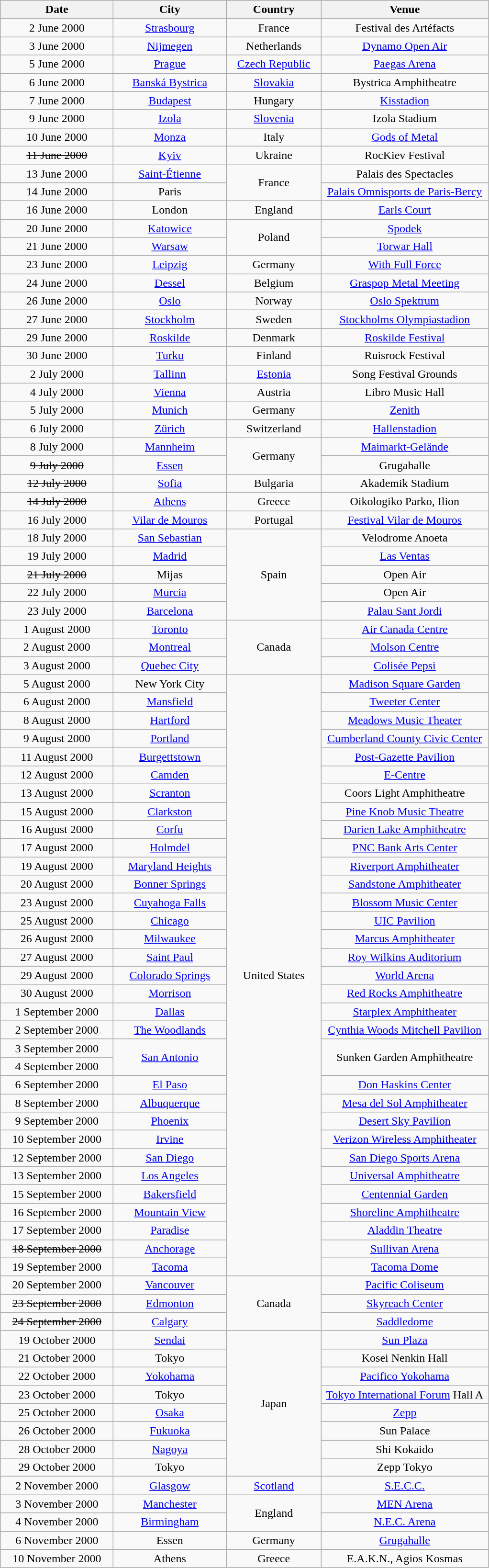<table class="wikitable" style="text-align:center;">
<tr>
<th style="width:150px;">Date</th>
<th style="width:150px;">City</th>
<th style="width:125px;">Country</th>
<th style="width:225px;">Venue</th>
</tr>
<tr>
<td>2 June 2000</td>
<td><a href='#'>Strasbourg</a></td>
<td>France</td>
<td>Festival des Artéfacts</td>
</tr>
<tr>
<td>3 June 2000</td>
<td><a href='#'>Nijmegen</a></td>
<td>Netherlands</td>
<td><a href='#'>Dynamo Open Air</a></td>
</tr>
<tr>
<td>5 June 2000</td>
<td><a href='#'>Prague</a></td>
<td><a href='#'>Czech Republic</a></td>
<td><a href='#'>Paegas Arena</a></td>
</tr>
<tr>
<td>6 June 2000</td>
<td><a href='#'>Banská Bystrica</a></td>
<td><a href='#'>Slovakia</a></td>
<td>Bystrica Amphitheatre</td>
</tr>
<tr>
<td>7 June 2000</td>
<td><a href='#'>Budapest</a></td>
<td>Hungary</td>
<td><a href='#'>Kisstadion</a></td>
</tr>
<tr>
<td>9 June 2000</td>
<td><a href='#'>Izola</a></td>
<td><a href='#'>Slovenia</a></td>
<td>Izola Stadium</td>
</tr>
<tr>
<td>10 June 2000</td>
<td><a href='#'>Monza</a></td>
<td>Italy</td>
<td><a href='#'>Gods of Metal</a></td>
</tr>
<tr>
<td><s>11 June 2000</s></td>
<td><a href='#'>Kyiv</a></td>
<td>Ukraine</td>
<td>RocKiev Festival</td>
</tr>
<tr>
<td>13 June 2000</td>
<td><a href='#'>Saint-Étienne</a></td>
<td rowspan="2">France</td>
<td>Palais des Spectacles</td>
</tr>
<tr>
<td>14 June 2000</td>
<td>Paris</td>
<td><a href='#'>Palais Omnisports de Paris-Bercy</a></td>
</tr>
<tr>
<td>16 June 2000</td>
<td>London</td>
<td>England</td>
<td><a href='#'>Earls Court</a></td>
</tr>
<tr>
<td>20 June 2000</td>
<td><a href='#'>Katowice</a></td>
<td rowspan="2">Poland</td>
<td><a href='#'>Spodek</a></td>
</tr>
<tr>
<td>21 June 2000</td>
<td><a href='#'>Warsaw</a></td>
<td><a href='#'>Torwar Hall</a></td>
</tr>
<tr>
<td>23 June 2000</td>
<td><a href='#'>Leipzig</a></td>
<td>Germany</td>
<td><a href='#'>With Full Force</a></td>
</tr>
<tr>
<td>24 June 2000</td>
<td><a href='#'>Dessel</a></td>
<td>Belgium</td>
<td><a href='#'>Graspop Metal Meeting</a></td>
</tr>
<tr>
<td>26 June 2000</td>
<td><a href='#'>Oslo</a></td>
<td>Norway</td>
<td><a href='#'>Oslo Spektrum</a></td>
</tr>
<tr>
<td>27 June 2000</td>
<td><a href='#'>Stockholm</a></td>
<td>Sweden</td>
<td><a href='#'>Stockholms Olympiastadion</a></td>
</tr>
<tr>
<td>29 June 2000</td>
<td><a href='#'>Roskilde</a></td>
<td>Denmark</td>
<td><a href='#'>Roskilde Festival</a></td>
</tr>
<tr>
<td>30 June 2000</td>
<td><a href='#'>Turku</a></td>
<td>Finland</td>
<td>Ruisrock Festival</td>
</tr>
<tr>
<td>2 July 2000</td>
<td><a href='#'>Tallinn</a></td>
<td><a href='#'>Estonia</a></td>
<td>Song Festival Grounds</td>
</tr>
<tr>
<td>4 July 2000</td>
<td><a href='#'>Vienna</a></td>
<td>Austria</td>
<td>Libro Music Hall</td>
</tr>
<tr>
<td>5 July 2000</td>
<td><a href='#'>Munich</a></td>
<td>Germany</td>
<td><a href='#'>Zenith</a></td>
</tr>
<tr>
<td>6 July 2000</td>
<td><a href='#'>Zürich</a></td>
<td>Switzerland</td>
<td><a href='#'>Hallenstadion</a></td>
</tr>
<tr>
<td>8 July 2000</td>
<td><a href='#'>Mannheim</a></td>
<td rowspan="2">Germany</td>
<td><a href='#'>Maimarkt-Gelände</a></td>
</tr>
<tr>
<td><s>9 July 2000</s></td>
<td><a href='#'>Essen</a></td>
<td>Grugahalle</td>
</tr>
<tr>
<td><s>12 July 2000</s></td>
<td><a href='#'>Sofia</a></td>
<td>Bulgaria</td>
<td>Akademik Stadium</td>
</tr>
<tr>
<td><s>14 July 2000</s></td>
<td><a href='#'>Athens</a></td>
<td>Greece</td>
<td>Oikologiko Parko, Ilion</td>
</tr>
<tr>
<td>16 July 2000</td>
<td><a href='#'>Vilar de Mouros</a></td>
<td>Portugal</td>
<td><a href='#'>Festival Vilar de Mouros</a></td>
</tr>
<tr>
<td>18 July 2000</td>
<td><a href='#'>San Sebastian</a></td>
<td rowspan="5">Spain</td>
<td>Velodrome Anoeta</td>
</tr>
<tr>
<td>19 July 2000</td>
<td><a href='#'>Madrid</a></td>
<td><a href='#'>Las Ventas</a></td>
</tr>
<tr>
<td><s>21 July 2000</s></td>
<td>Mijas</td>
<td>Open Air</td>
</tr>
<tr>
<td>22 July 2000</td>
<td><a href='#'>Murcia</a></td>
<td>Open Air</td>
</tr>
<tr>
<td>23 July 2000</td>
<td><a href='#'>Barcelona</a></td>
<td><a href='#'>Palau Sant Jordi</a></td>
</tr>
<tr>
<td>1 August 2000</td>
<td><a href='#'>Toronto</a></td>
<td rowspan="3">Canada</td>
<td><a href='#'>Air Canada Centre</a></td>
</tr>
<tr>
<td>2 August 2000</td>
<td><a href='#'>Montreal</a></td>
<td><a href='#'>Molson Centre</a></td>
</tr>
<tr>
<td>3 August 2000</td>
<td><a href='#'>Quebec City</a></td>
<td><a href='#'>Colisée Pepsi</a></td>
</tr>
<tr>
<td>5 August 2000</td>
<td>New York City</td>
<td rowspan="33">United States</td>
<td><a href='#'>Madison Square Garden</a></td>
</tr>
<tr>
<td>6 August 2000</td>
<td><a href='#'>Mansfield</a></td>
<td><a href='#'>Tweeter Center</a></td>
</tr>
<tr>
<td>8 August 2000</td>
<td><a href='#'>Hartford</a></td>
<td><a href='#'>Meadows Music Theater</a></td>
</tr>
<tr>
<td>9 August 2000</td>
<td><a href='#'>Portland</a></td>
<td><a href='#'>Cumberland County Civic Center</a></td>
</tr>
<tr>
<td>11 August 2000</td>
<td><a href='#'>Burgettstown</a></td>
<td><a href='#'>Post-Gazette Pavilion</a></td>
</tr>
<tr>
<td>12 August 2000</td>
<td><a href='#'>Camden</a></td>
<td><a href='#'>E-Centre</a></td>
</tr>
<tr>
<td>13 August 2000</td>
<td><a href='#'>Scranton</a></td>
<td>Coors Light Amphitheatre</td>
</tr>
<tr>
<td>15 August 2000</td>
<td><a href='#'>Clarkston</a></td>
<td><a href='#'>Pine Knob Music Theatre</a></td>
</tr>
<tr>
<td>16 August 2000</td>
<td><a href='#'>Corfu</a></td>
<td><a href='#'>Darien Lake Amphitheatre</a></td>
</tr>
<tr>
<td>17 August 2000</td>
<td><a href='#'>Holmdel</a></td>
<td><a href='#'>PNC Bank Arts Center</a></td>
</tr>
<tr>
<td>19 August 2000</td>
<td><a href='#'>Maryland Heights</a></td>
<td><a href='#'>Riverport Amphitheater</a></td>
</tr>
<tr>
<td>20 August 2000</td>
<td><a href='#'>Bonner Springs</a></td>
<td><a href='#'>Sandstone Amphitheater</a></td>
</tr>
<tr>
<td>23 August 2000</td>
<td><a href='#'>Cuyahoga Falls</a></td>
<td><a href='#'>Blossom Music Center</a></td>
</tr>
<tr>
<td>25 August 2000</td>
<td><a href='#'>Chicago</a></td>
<td><a href='#'>UIC Pavilion</a></td>
</tr>
<tr>
<td>26 August 2000</td>
<td><a href='#'>Milwaukee</a></td>
<td><a href='#'>Marcus Amphitheater</a></td>
</tr>
<tr>
<td>27 August 2000</td>
<td><a href='#'>Saint Paul</a></td>
<td><a href='#'>Roy Wilkins Auditorium</a></td>
</tr>
<tr>
<td>29 August 2000</td>
<td><a href='#'>Colorado Springs</a></td>
<td><a href='#'>World Arena</a></td>
</tr>
<tr>
<td>30 August 2000</td>
<td><a href='#'>Morrison</a></td>
<td><a href='#'>Red Rocks Amphitheatre</a></td>
</tr>
<tr>
<td>1 September 2000</td>
<td><a href='#'>Dallas</a></td>
<td><a href='#'>Starplex Amphitheater</a></td>
</tr>
<tr>
<td>2 September 2000</td>
<td><a href='#'>The Woodlands</a></td>
<td><a href='#'>Cynthia Woods Mitchell Pavilion</a></td>
</tr>
<tr>
<td>3 September 2000</td>
<td rowspan="2"><a href='#'>San Antonio</a></td>
<td rowspan="2">Sunken Garden Amphitheatre</td>
</tr>
<tr>
<td>4 September 2000</td>
</tr>
<tr>
<td>6 September 2000</td>
<td><a href='#'>El Paso</a></td>
<td><a href='#'>Don Haskins Center</a></td>
</tr>
<tr>
<td>8 September 2000</td>
<td><a href='#'>Albuquerque</a></td>
<td><a href='#'>Mesa del Sol Amphitheater</a></td>
</tr>
<tr>
<td>9 September 2000</td>
<td><a href='#'>Phoenix</a></td>
<td><a href='#'>Desert Sky Pavilion</a></td>
</tr>
<tr>
<td>10 September 2000</td>
<td><a href='#'>Irvine</a></td>
<td><a href='#'>Verizon Wireless Amphitheater</a></td>
</tr>
<tr>
<td>12 September 2000</td>
<td><a href='#'>San Diego</a></td>
<td><a href='#'>San Diego Sports Arena</a></td>
</tr>
<tr>
<td>13 September 2000</td>
<td><a href='#'>Los Angeles</a></td>
<td><a href='#'>Universal Amphitheatre</a></td>
</tr>
<tr>
<td>15 September 2000</td>
<td><a href='#'>Bakersfield</a></td>
<td><a href='#'>Centennial Garden</a></td>
</tr>
<tr>
<td>16 September 2000</td>
<td><a href='#'>Mountain View</a></td>
<td><a href='#'>Shoreline Amphitheatre</a></td>
</tr>
<tr>
<td>17 September 2000</td>
<td><a href='#'>Paradise</a></td>
<td><a href='#'>Aladdin Theatre</a></td>
</tr>
<tr>
<td><s>18 September 2000</s></td>
<td><a href='#'>Anchorage</a></td>
<td><a href='#'>Sullivan Arena</a></td>
</tr>
<tr>
<td>19 September 2000</td>
<td><a href='#'>Tacoma</a></td>
<td><a href='#'>Tacoma Dome</a></td>
</tr>
<tr>
<td>20 September 2000</td>
<td><a href='#'>Vancouver</a></td>
<td rowspan="3">Canada</td>
<td><a href='#'>Pacific Coliseum</a></td>
</tr>
<tr>
<td><s>23 September 2000</s></td>
<td><a href='#'>Edmonton</a></td>
<td><a href='#'>Skyreach Center</a></td>
</tr>
<tr>
<td><s>24 September 2000</s></td>
<td><a href='#'>Calgary</a></td>
<td><a href='#'>Saddledome</a></td>
</tr>
<tr>
<td>19 October 2000</td>
<td><a href='#'>Sendai</a></td>
<td rowspan="8">Japan</td>
<td><a href='#'>Sun Plaza</a></td>
</tr>
<tr>
<td>21 October 2000</td>
<td>Tokyo</td>
<td>Kosei Nenkin Hall</td>
</tr>
<tr>
<td>22 October 2000</td>
<td><a href='#'>Yokohama</a></td>
<td><a href='#'>Pacifico Yokohama</a></td>
</tr>
<tr>
<td>23 October 2000</td>
<td>Tokyo</td>
<td><a href='#'>Tokyo International Forum</a> Hall A</td>
</tr>
<tr>
<td>25 October 2000</td>
<td><a href='#'>Osaka</a></td>
<td><a href='#'>Zepp</a></td>
</tr>
<tr>
<td>26 October 2000</td>
<td><a href='#'>Fukuoka</a></td>
<td>Sun Palace</td>
</tr>
<tr>
<td>28 October 2000</td>
<td><a href='#'>Nagoya</a></td>
<td>Shi Kokaido</td>
</tr>
<tr>
<td>29 October 2000</td>
<td>Tokyo</td>
<td>Zepp Tokyo</td>
</tr>
<tr>
<td>2 November 2000</td>
<td><a href='#'>Glasgow</a></td>
<td><a href='#'>Scotland</a></td>
<td><a href='#'>S.E.C.C.</a></td>
</tr>
<tr>
<td>3 November 2000</td>
<td><a href='#'>Manchester</a></td>
<td rowspan="2">England</td>
<td><a href='#'>MEN Arena</a></td>
</tr>
<tr>
<td>4 November 2000</td>
<td><a href='#'>Birmingham</a></td>
<td><a href='#'>N.E.C. Arena</a></td>
</tr>
<tr>
<td>6 November 2000</td>
<td>Essen</td>
<td>Germany</td>
<td><a href='#'>Grugahalle</a></td>
</tr>
<tr>
<td>10 November 2000</td>
<td>Athens</td>
<td>Greece</td>
<td>E.A.K.N., Agios Kosmas</td>
</tr>
</table>
